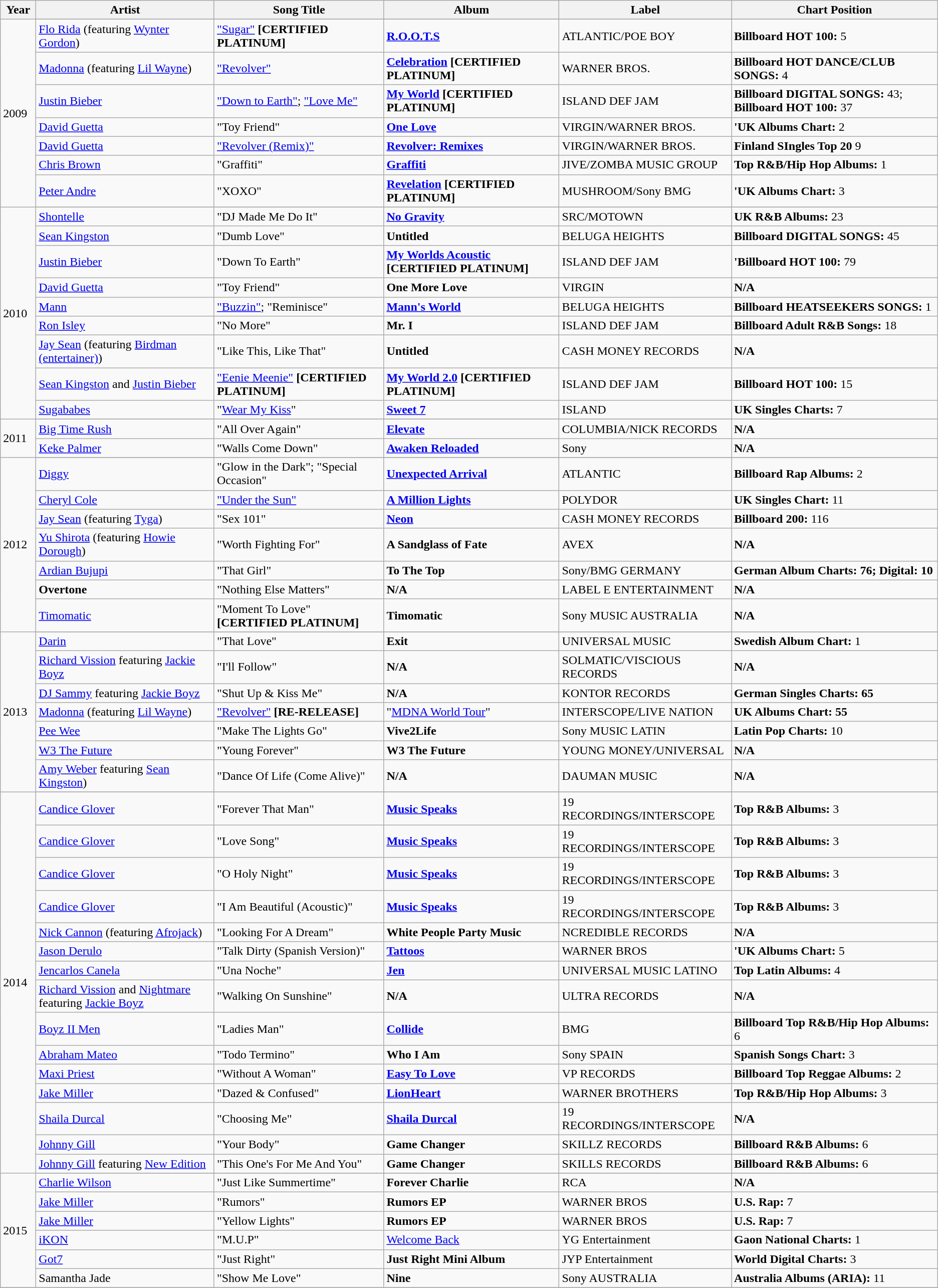<table class="wikitable">
<tr>
<th style="width:40px">Year</th>
<th>Artist</th>
<th>Song Title</th>
<th>Album</th>
<th>Label</th>
<th>Chart Position</th>
</tr>
<tr>
<td rowspan="8">2009</td>
</tr>
<tr>
<td><a href='#'>Flo Rida</a> (featuring <a href='#'>Wynter Gordon</a>)</td>
<td><a href='#'>"Sugar"</a> <strong>[CERTIFIED PLATINUM]</strong></td>
<td><strong><a href='#'>R.O.O.T.S</a></strong></td>
<td>ATLANTIC/POE BOY</td>
<td><strong>Billboard HOT 100:</strong> 5</td>
</tr>
<tr>
<td><a href='#'>Madonna</a> (featuring <a href='#'>Lil Wayne</a>)</td>
<td><a href='#'>"Revolver"</a></td>
<td><strong><a href='#'>Celebration</a></strong> <strong>[CERTIFIED PLATINUM]</strong></td>
<td>WARNER BROS.</td>
<td><strong>Billboard HOT DANCE/CLUB SONGS:</strong> 4</td>
</tr>
<tr>
<td><a href='#'>Justin Bieber</a></td>
<td><a href='#'>"Down to Earth"</a>; <a href='#'>"Love Me"</a></td>
<td><strong><a href='#'>My World</a></strong> <strong>[CERTIFIED PLATINUM]</strong></td>
<td>ISLAND DEF JAM</td>
<td><strong>Billboard DIGITAL SONGS:</strong> 43; <strong>Billboard HOT 100:</strong> 37</td>
</tr>
<tr>
<td><a href='#'>David Guetta</a></td>
<td>"Toy Friend"</td>
<td><strong><a href='#'>One Love</a></strong></td>
<td>VIRGIN/WARNER BROS.</td>
<td><strong>'UK Albums Chart:</strong> 2</td>
</tr>
<tr>
<td><a href='#'>David Guetta</a></td>
<td><a href='#'>"Revolver (Remix)"</a></td>
<td><strong><a href='#'>Revolver: Remixes</a></strong></td>
<td>VIRGIN/WARNER BROS.</td>
<td><strong>Finland SIngles Top 20</strong> 9</td>
</tr>
<tr>
<td><a href='#'>Chris Brown</a></td>
<td>"Graffiti"</td>
<td><strong><a href='#'>Graffiti</a></strong></td>
<td>JIVE/ZOMBA MUSIC GROUP</td>
<td><strong>Top R&B/Hip Hop Albums:</strong> 1</td>
</tr>
<tr>
<td><a href='#'>Peter Andre</a></td>
<td>"XOXO"</td>
<td><strong><a href='#'>Revelation</a></strong> <strong>[CERTIFIED PLATINUM]</strong></td>
<td>MUSHROOM/Sony BMG</td>
<td><strong>'UK Albums Chart:</strong> 3</td>
</tr>
<tr>
<td rowspan="10">2010</td>
</tr>
<tr>
<td><a href='#'>Shontelle</a></td>
<td>"DJ Made Me Do It"</td>
<td><strong><a href='#'>No Gravity</a></strong></td>
<td>SRC/MOTOWN</td>
<td><strong>UK R&B Albums:</strong> 23</td>
</tr>
<tr>
<td><a href='#'>Sean Kingston</a></td>
<td>"Dumb Love"</td>
<td><strong>Untitled</strong></td>
<td>BELUGA HEIGHTS</td>
<td><strong>Billboard DIGITAL SONGS:</strong> 45</td>
</tr>
<tr>
<td><a href='#'>Justin Bieber</a></td>
<td>"Down To Earth"</td>
<td><strong><a href='#'>My Worlds Acoustic</a></strong> <strong>[CERTIFIED PLATINUM]</strong></td>
<td>ISLAND DEF JAM</td>
<td><strong>'Billboard HOT 100:</strong> 79</td>
</tr>
<tr>
<td><a href='#'>David Guetta</a></td>
<td>"Toy Friend"</td>
<td><strong>One More Love</strong></td>
<td>VIRGIN</td>
<td><strong>N/A</strong></td>
</tr>
<tr>
<td><a href='#'>Mann</a></td>
<td><a href='#'>"Buzzin"</a>; "Reminisce"</td>
<td><strong><a href='#'>Mann's World</a></strong></td>
<td>BELUGA HEIGHTS</td>
<td><strong>Billboard HEATSEEKERS SONGS:</strong> 1</td>
</tr>
<tr>
<td><a href='#'>Ron Isley</a></td>
<td>"No More"</td>
<td><strong>Mr. I</strong></td>
<td>ISLAND DEF JAM</td>
<td><strong>Billboard Adult R&B Songs:</strong> 18</td>
</tr>
<tr>
<td><a href='#'>Jay Sean</a> (featuring <a href='#'>Birdman (entertainer)</a>)</td>
<td>"Like This, Like That"</td>
<td><strong>Untitled</strong></td>
<td>CASH MONEY RECORDS</td>
<td><strong>N/A</strong></td>
</tr>
<tr>
<td><a href='#'>Sean Kingston</a> and <a href='#'>Justin Bieber</a></td>
<td><a href='#'>"Eenie Meenie"</a> <strong>[CERTIFIED PLATINUM]</strong></td>
<td><strong><a href='#'>My World 2.0</a></strong> <strong>[CERTIFIED PLATINUM]</strong></td>
<td>ISLAND DEF JAM</td>
<td><strong>Billboard HOT 100:</strong> 15</td>
</tr>
<tr>
<td><a href='#'>Sugababes</a></td>
<td>"<a href='#'>Wear My Kiss</a>"</td>
<td><strong><a href='#'>Sweet 7</a></strong></td>
<td>ISLAND</td>
<td><strong>UK Singles Charts:</strong> 7</td>
</tr>
<tr>
<td rowspan="3">2011</td>
</tr>
<tr>
<td><a href='#'>Big Time Rush</a></td>
<td>"All Over Again"</td>
<td><strong><a href='#'>Elevate</a></strong></td>
<td>COLUMBIA/NICK RECORDS</td>
<td><strong>N/A</strong></td>
</tr>
<tr>
<td><a href='#'>Keke Palmer</a></td>
<td>"Walls Come Down"</td>
<td><strong><a href='#'>Awaken Reloaded</a></strong></td>
<td>Sony</td>
<td><strong>N/A</strong></td>
</tr>
<tr>
<td rowspan="8">2012</td>
</tr>
<tr>
<td><a href='#'>Diggy</a></td>
<td>"Glow in the Dark"; "Special Occasion"</td>
<td><strong><a href='#'>Unexpected Arrival</a></strong></td>
<td>ATLANTIC</td>
<td><strong>Billboard Rap Albums:</strong> 2</td>
</tr>
<tr>
<td><a href='#'>Cheryl Cole</a></td>
<td><a href='#'>"Under the Sun"</a></td>
<td><strong><a href='#'>A Million Lights</a></strong></td>
<td>POLYDOR</td>
<td><strong>UK Singles Chart:</strong> 11</td>
</tr>
<tr>
<td><a href='#'>Jay Sean</a> (featuring <a href='#'>Tyga</a>)</td>
<td>"Sex 101"</td>
<td><strong><a href='#'>Neon</a></strong></td>
<td>CASH MONEY RECORDS</td>
<td><strong>Billboard 200:</strong> 116</td>
</tr>
<tr>
<td><a href='#'>Yu Shirota</a> (featuring <a href='#'>Howie Dorough</a>)</td>
<td>"Worth Fighting For"</td>
<td><strong>A Sandglass of Fate</strong></td>
<td>AVEX</td>
<td><strong>N/A</strong></td>
</tr>
<tr>
<td><a href='#'>Ardian Bujupi</a></td>
<td>"That Girl"</td>
<td><strong>To The Top</strong></td>
<td>Sony/BMG GERMANY</td>
<td><strong>German Album Charts: 76; Digital: 10</strong></td>
</tr>
<tr>
<td><strong>Overtone</strong></td>
<td>"Nothing Else Matters"</td>
<td><strong>N/A</strong></td>
<td>LABEL E ENTERTAINMENT</td>
<td><strong>N/A</strong></td>
</tr>
<tr>
<td><a href='#'>Timomatic</a></td>
<td>"Moment To Love"  <strong>[CERTIFIED PLATINUM]</strong></td>
<td><strong>Timomatic</strong></td>
<td>Sony MUSIC AUSTRALIA</td>
<td><strong>N/A</strong></td>
</tr>
<tr>
<td rowspan="8">2013</td>
</tr>
<tr>
<td><a href='#'>Darin</a></td>
<td>"That Love"</td>
<td><strong>Exit</strong></td>
<td>UNIVERSAL MUSIC</td>
<td><strong>Swedish Album Chart:</strong> 1</td>
</tr>
<tr>
<td><a href='#'>Richard Vission</a> featuring <a href='#'>Jackie Boyz</a></td>
<td>"I'll Follow"</td>
<td><strong>N/A</strong></td>
<td>SOLMATIC/VISCIOUS RECORDS</td>
<td><strong>N/A</strong></td>
</tr>
<tr>
<td><a href='#'>DJ Sammy</a> featuring <a href='#'>Jackie Boyz</a></td>
<td>"Shut Up & Kiss Me"</td>
<td><strong>N/A</strong></td>
<td>KONTOR RECORDS</td>
<td><strong>German Singles Charts: 65</strong></td>
</tr>
<tr>
<td><a href='#'>Madonna</a> (featuring <a href='#'>Lil Wayne</a>)</td>
<td><a href='#'>"Revolver"</a> <strong>[RE-RELEASE]</strong></td>
<td>"<a href='#'>MDNA World Tour</a>"</td>
<td>INTERSCOPE/LIVE NATION</td>
<td><strong>UK Albums Chart: 55</strong></td>
</tr>
<tr>
<td><a href='#'>Pee Wee</a></td>
<td>"Make The Lights Go"</td>
<td><strong>Vive2Life</strong></td>
<td>Sony MUSIC LATIN</td>
<td><strong>Latin Pop Charts:</strong> 10</td>
</tr>
<tr>
<td><a href='#'>W3 The Future</a></td>
<td>"Young Forever"</td>
<td><strong>W3 The Future</strong></td>
<td>YOUNG MONEY/UNIVERSAL</td>
<td><strong>N/A</strong></td>
</tr>
<tr>
<td><a href='#'>Amy Weber</a> featuring <a href='#'>Sean Kingston</a>)</td>
<td>"Dance Of Life (Come Alive)"</td>
<td><strong>N/A</strong></td>
<td>DAUMAN MUSIC</td>
<td><strong>N/A</strong></td>
</tr>
<tr>
<td rowspan="16">2014</td>
</tr>
<tr>
<td><a href='#'>Candice Glover</a></td>
<td>"Forever That Man"</td>
<td><strong><a href='#'>Music Speaks</a></strong></td>
<td>19 RECORDINGS/INTERSCOPE</td>
<td><strong>Top R&B Albums:</strong> 3</td>
</tr>
<tr>
<td><a href='#'>Candice Glover</a></td>
<td>"Love Song"</td>
<td><strong><a href='#'>Music Speaks</a></strong></td>
<td>19 RECORDINGS/INTERSCOPE</td>
<td><strong>Top R&B Albums:</strong> 3</td>
</tr>
<tr>
<td><a href='#'>Candice Glover</a></td>
<td>"O Holy Night"</td>
<td><strong><a href='#'>Music Speaks</a></strong></td>
<td>19 RECORDINGS/INTERSCOPE</td>
<td><strong>Top R&B Albums:</strong> 3</td>
</tr>
<tr>
<td><a href='#'>Candice Glover</a></td>
<td>"I Am Beautiful (Acoustic)"</td>
<td><strong><a href='#'>Music Speaks</a></strong></td>
<td>19 RECORDINGS/INTERSCOPE</td>
<td><strong>Top R&B Albums:</strong> 3</td>
</tr>
<tr>
<td><a href='#'>Nick Cannon</a> (featuring <a href='#'>Afrojack</a>)</td>
<td>"Looking For A Dream"</td>
<td><strong>White People Party Music</strong></td>
<td>NCREDIBLE RECORDS</td>
<td><strong>N/A</strong></td>
</tr>
<tr>
<td><a href='#'>Jason Derulo</a></td>
<td>"Talk Dirty (Spanish Version)"</td>
<td><strong><a href='#'>Tattoos</a></strong></td>
<td>WARNER BROS</td>
<td><strong>'UK Albums Chart:</strong> 5</td>
</tr>
<tr>
<td><a href='#'>Jencarlos Canela</a></td>
<td>"Una Noche"</td>
<td><strong><a href='#'>Jen</a></strong></td>
<td>UNIVERSAL MUSIC LATINO</td>
<td><strong>Top Latin Albums:</strong> 4</td>
</tr>
<tr>
<td><a href='#'>Richard Vission</a> and <a href='#'>Nightmare</a> featuring <a href='#'>Jackie Boyz</a></td>
<td>"Walking On Sunshine"</td>
<td><strong>N/A</strong></td>
<td>ULTRA RECORDS</td>
<td><strong>N/A</strong></td>
</tr>
<tr>
<td><a href='#'>Boyz II Men</a></td>
<td>"Ladies Man"</td>
<td><strong><a href='#'>Collide</a></strong></td>
<td>BMG</td>
<td><strong>Billboard Top R&B/Hip Hop Albums:</strong> 6</td>
</tr>
<tr>
<td><a href='#'>Abraham Mateo</a></td>
<td>"Todo Termino"</td>
<td><strong>Who I Am</strong></td>
<td>Sony SPAIN</td>
<td><strong>Spanish Songs Chart:</strong> 3</td>
</tr>
<tr>
<td><a href='#'>Maxi Priest</a></td>
<td>"Without A Woman"</td>
<td><strong><a href='#'>Easy To Love</a></strong></td>
<td>VP RECORDS</td>
<td><strong>Billboard Top Reggae Albums:</strong> 2</td>
</tr>
<tr>
<td><a href='#'>Jake Miller</a></td>
<td>"Dazed & Confused"</td>
<td><strong><a href='#'>LionHeart</a></strong></td>
<td>WARNER BROTHERS</td>
<td><strong>Top R&B/Hip Hop Albums:</strong> 3</td>
</tr>
<tr>
<td><a href='#'>Shaila Durcal</a></td>
<td>"Choosing Me"</td>
<td><strong><a href='#'>Shaila Durcal</a></strong></td>
<td>19 RECORDINGS/INTERSCOPE</td>
<td><strong>N/A</strong></td>
</tr>
<tr>
<td><a href='#'>Johnny Gill</a></td>
<td>"Your Body"</td>
<td><strong>Game Changer</strong></td>
<td>SKILLZ RECORDS</td>
<td><strong>Billboard R&B Albums:</strong> 6</td>
</tr>
<tr>
<td><a href='#'>Johnny Gill</a> featuring <a href='#'>New Edition</a></td>
<td>"This One's For Me And You"</td>
<td><strong>Game Changer</strong></td>
<td>SKILLS RECORDS</td>
<td><strong>Billboard R&B Albums:</strong> 6</td>
</tr>
<tr>
<td rowspan="7">2015</td>
</tr>
<tr>
<td><a href='#'>Charlie Wilson</a></td>
<td>"Just Like Summertime"</td>
<td><strong>Forever Charlie</strong></td>
<td>RCA</td>
<td><strong>N/A</strong></td>
</tr>
<tr>
<td><a href='#'>Jake Miller</a></td>
<td>"Rumors"</td>
<td><strong>Rumors EP</strong></td>
<td>WARNER BROS</td>
<td><strong>U.S. Rap:</strong> 7</td>
</tr>
<tr>
<td><a href='#'>Jake Miller</a></td>
<td>"Yellow Lights"</td>
<td><strong>Rumors EP</strong></td>
<td>WARNER BROS</td>
<td><strong>U.S. Rap:</strong> 7</td>
</tr>
<tr>
<td><a href='#'>iKON</a></td>
<td>"M.U.P"</td>
<td><a href='#'>Welcome Back</a></td>
<td>YG Entertainment</td>
<td><strong>Gaon National Charts:</strong> 1</td>
</tr>
<tr>
<td><a href='#'>Got7</a></td>
<td>"Just Right"</td>
<td><strong>Just Right Mini Album</strong></td>
<td>JYP Entertainment</td>
<td><strong>World Digital Charts:</strong> 3</td>
</tr>
<tr>
<td>Samantha Jade</td>
<td>"Show Me Love"</td>
<td><strong>Nine</strong></td>
<td>Sony AUSTRALIA</td>
<td><strong>Australia Albums (ARIA):</strong> 11</td>
</tr>
<tr>
</tr>
<tr>
</tr>
</table>
